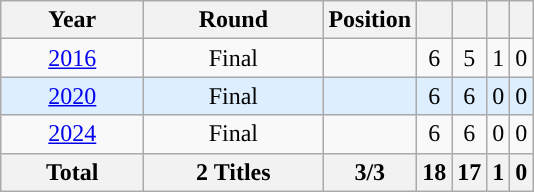<table class="wikitable" style="text-align: center;">
<tr>
<th style="width:5.5em;">Year</th>
<th style="width:7em;">Round</th>
<th>Position</th>
<th></th>
<th></th>
<th></th>
<th></th>
</tr>
<tr>
<td> <a href='#'>2016</a></td>
<td>Final</td>
<td></td>
<td>6</td>
<td>5</td>
<td>1</td>
<td>0</td>
</tr>
<tr bgcolor=#ddeeff>
<td> <a href='#'>2020</a></td>
<td>Final</td>
<td></td>
<td>6</td>
<td>6</td>
<td>0</td>
<td>0</td>
</tr>
<tr>
<td> <a href='#'>2024</a></td>
<td>Final</td>
<td></td>
<td>6</td>
<td>6</td>
<td>0</td>
<td>0</td>
</tr>
<tr>
<th>Total</th>
<th>2 Titles</th>
<th>3/3</th>
<th>18</th>
<th>17</th>
<th>1</th>
<th>0</th>
</tr>
</table>
